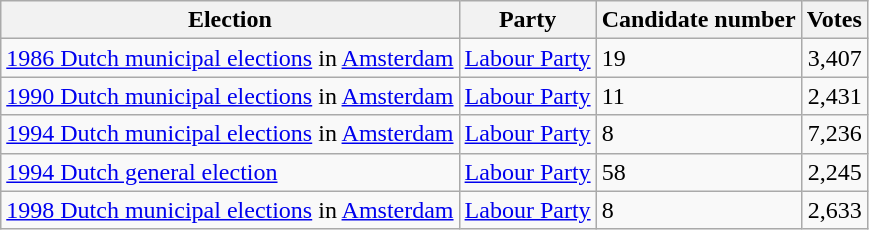<table class="wikitable sortable">
<tr |>
<th>Election</th>
<th>Party</th>
<th>Candidate number</th>
<th>Votes</th>
</tr>
<tr>
<td><a href='#'>1986 Dutch municipal elections</a> in <a href='#'>Amsterdam</a></td>
<td><a href='#'>Labour Party</a></td>
<td>19</td>
<td style=text-align:right>3,407</td>
</tr>
<tr>
<td><a href='#'>1990 Dutch municipal elections</a> in <a href='#'>Amsterdam</a></td>
<td><a href='#'>Labour Party</a></td>
<td>11</td>
<td style=text-align:right>2,431</td>
</tr>
<tr>
<td><a href='#'>1994 Dutch municipal elections</a> in <a href='#'>Amsterdam</a></td>
<td><a href='#'>Labour Party</a></td>
<td>8</td>
<td style=text-align:right>7,236</td>
</tr>
<tr>
<td><a href='#'>1994 Dutch general election</a></td>
<td><a href='#'>Labour Party</a></td>
<td>58</td>
<td style=text-align:right>2,245</td>
</tr>
<tr>
<td><a href='#'>1998 Dutch municipal elections</a> in <a href='#'>Amsterdam</a></td>
<td><a href='#'>Labour Party</a></td>
<td>8</td>
<td style=text-align:right>2,633</td>
</tr>
</table>
